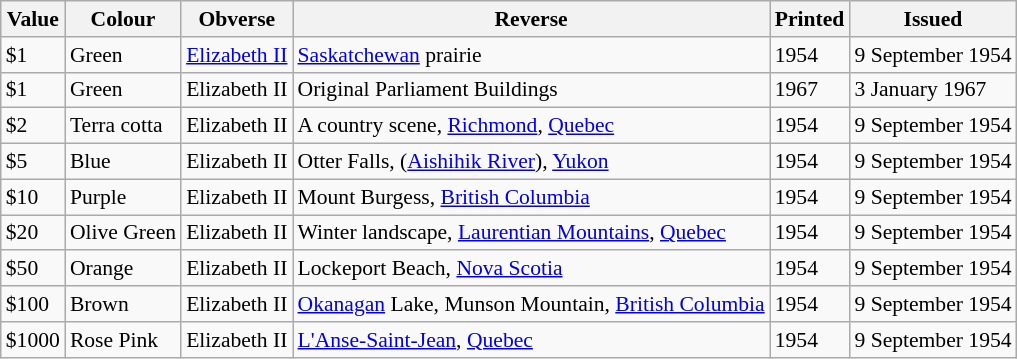<table class="wikitable" style="font-size: 90%">
<tr>
<th>Value</th>
<th>Colour</th>
<th>Obverse</th>
<th>Reverse</th>
<th>Printed</th>
<th>Issued</th>
</tr>
<tr>
<td>$1</td>
<td>Green</td>
<td><a href='#'>Elizabeth II</a></td>
<td><a href='#'>Saskatchewan</a> prairie</td>
<td>1954</td>
<td>9 September 1954</td>
</tr>
<tr>
<td>$1</td>
<td>Green</td>
<td>Elizabeth II</td>
<td>Original Parliament Buildings</td>
<td>1967</td>
<td>3 January 1967</td>
</tr>
<tr>
<td>$2</td>
<td>Terra cotta</td>
<td>Elizabeth II</td>
<td>A country scene, <a href='#'>Richmond</a>, <a href='#'>Quebec</a></td>
<td>1954</td>
<td>9 September 1954</td>
</tr>
<tr>
<td>$5</td>
<td>Blue</td>
<td>Elizabeth II</td>
<td>Otter Falls, (<a href='#'>Aishihik River</a>), <a href='#'>Yukon</a></td>
<td>1954</td>
<td>9 September 1954</td>
</tr>
<tr>
<td>$10</td>
<td>Purple</td>
<td>Elizabeth II</td>
<td>Mount Burgess, <a href='#'>British Columbia</a></td>
<td>1954</td>
<td>9 September 1954</td>
</tr>
<tr>
<td>$20</td>
<td>Olive Green</td>
<td>Elizabeth II</td>
<td>Winter landscape, <a href='#'>Laurentian Mountains</a>, <a href='#'>Quebec</a></td>
<td>1954</td>
<td>9 September 1954</td>
</tr>
<tr>
<td>$50</td>
<td>Orange</td>
<td>Elizabeth II</td>
<td>Lockeport Beach, <a href='#'>Nova Scotia</a></td>
<td>1954</td>
<td>9 September 1954</td>
</tr>
<tr>
<td>$100</td>
<td>Brown</td>
<td>Elizabeth II</td>
<td><a href='#'>Okanagan</a> Lake, Munson Mountain, <a href='#'>British Columbia</a></td>
<td>1954</td>
<td>9 September 1954</td>
</tr>
<tr>
<td>$1000</td>
<td>Rose Pink</td>
<td>Elizabeth II</td>
<td><a href='#'>L'Anse-Saint-Jean</a>, <a href='#'>Quebec</a></td>
<td>1954</td>
<td>9 September 1954</td>
</tr>
</table>
